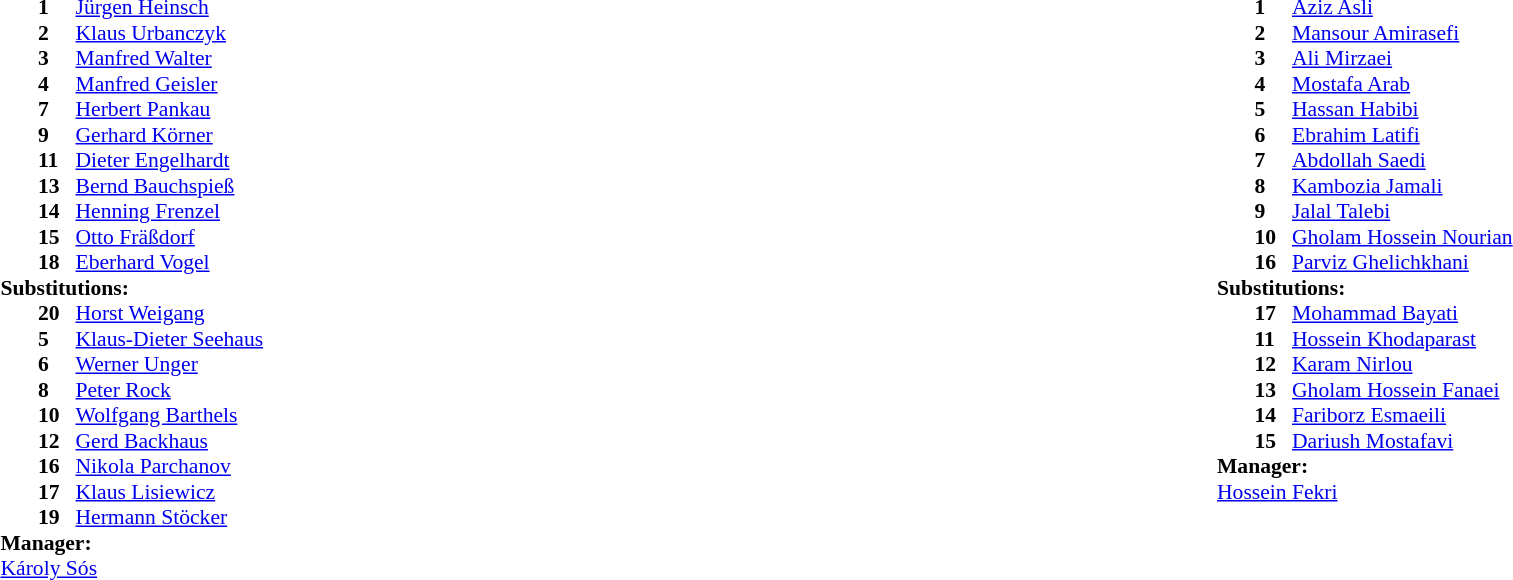<table width="100%">
<tr>
<td valign="top" width="40%"><br><table style="font-size:90%" cellspacing="0" cellpadding="0">
<tr>
<th width=25></th>
<th width=25></th>
</tr>
<tr>
<td></td>
<td><strong>1</strong></td>
<td><a href='#'>Jürgen Heinsch</a></td>
</tr>
<tr>
<td></td>
<td><strong>2</strong></td>
<td><a href='#'>Klaus Urbanczyk</a></td>
</tr>
<tr>
<td></td>
<td><strong>3</strong></td>
<td><a href='#'>Manfred Walter</a></td>
</tr>
<tr>
<td></td>
<td><strong>4</strong></td>
<td><a href='#'>Manfred Geisler</a></td>
</tr>
<tr>
<td></td>
<td><strong>7</strong></td>
<td><a href='#'>Herbert Pankau</a></td>
</tr>
<tr>
<td></td>
<td><strong>9</strong></td>
<td><a href='#'>Gerhard Körner</a></td>
</tr>
<tr>
<td></td>
<td><strong>11</strong></td>
<td><a href='#'>Dieter Engelhardt</a></td>
</tr>
<tr>
<td></td>
<td><strong>13</strong></td>
<td><a href='#'>Bernd Bauchspieß</a></td>
</tr>
<tr>
<td></td>
<td><strong>14</strong></td>
<td><a href='#'>Henning Frenzel</a></td>
</tr>
<tr>
<td></td>
<td><strong>15</strong></td>
<td><a href='#'>Otto Fräßdorf</a></td>
</tr>
<tr>
<td></td>
<td><strong>18</strong></td>
<td><a href='#'>Eberhard Vogel</a></td>
</tr>
<tr>
<td colspan=3><strong>Substitutions:</strong></td>
</tr>
<tr>
<td></td>
<td><strong>20</strong></td>
<td><a href='#'>Horst Weigang</a></td>
</tr>
<tr>
<td></td>
<td><strong>5</strong></td>
<td><a href='#'>Klaus-Dieter Seehaus</a></td>
</tr>
<tr>
<td></td>
<td><strong>6</strong></td>
<td><a href='#'>Werner Unger</a></td>
</tr>
<tr>
<td></td>
<td><strong>8</strong></td>
<td><a href='#'>Peter Rock</a></td>
</tr>
<tr>
<td></td>
<td><strong>10</strong></td>
<td><a href='#'>Wolfgang Barthels</a></td>
</tr>
<tr>
<td></td>
<td><strong>12</strong></td>
<td><a href='#'>Gerd Backhaus</a></td>
</tr>
<tr>
<td></td>
<td><strong>16</strong></td>
<td><a href='#'>Nikola Parchanov</a></td>
</tr>
<tr>
<td></td>
<td><strong>17</strong></td>
<td><a href='#'>Klaus Lisiewicz</a></td>
</tr>
<tr>
<td></td>
<td><strong>19</strong></td>
<td><a href='#'>Hermann Stöcker</a></td>
</tr>
<tr>
<td colspan=3><strong>Manager:</strong></td>
</tr>
<tr>
<td colspan=3> <a href='#'>Károly Sós</a></td>
</tr>
</table>
</td>
<td valign="top" width="50%"><br><table style="font-size:90%; margin:auto" cellspacing="0" cellpadding="0">
<tr>
<th width=25></th>
<th width=25></th>
</tr>
<tr>
<td></td>
<td><strong>1</strong></td>
<td><a href='#'>Aziz Asli</a></td>
</tr>
<tr>
<td></td>
<td><strong>2</strong></td>
<td><a href='#'>Mansour Amirasefi</a></td>
</tr>
<tr>
<td></td>
<td><strong>3</strong></td>
<td><a href='#'>Ali Mirzaei</a></td>
</tr>
<tr>
<td></td>
<td><strong>4</strong></td>
<td><a href='#'>Mostafa Arab</a></td>
</tr>
<tr>
<td></td>
<td><strong>5</strong></td>
<td><a href='#'>Hassan Habibi</a></td>
</tr>
<tr>
<td></td>
<td><strong>6</strong></td>
<td><a href='#'>Ebrahim Latifi</a></td>
</tr>
<tr>
<td></td>
<td><strong>7</strong></td>
<td><a href='#'>Abdollah Saedi</a></td>
</tr>
<tr>
<td></td>
<td><strong>8</strong></td>
<td><a href='#'>Kambozia Jamali</a></td>
</tr>
<tr>
<td></td>
<td><strong>9</strong></td>
<td><a href='#'>Jalal Talebi</a></td>
</tr>
<tr>
<td></td>
<td><strong>10</strong></td>
<td><a href='#'>Gholam Hossein Nourian</a></td>
</tr>
<tr>
<td></td>
<td><strong>16</strong></td>
<td><a href='#'>Parviz Ghelichkhani</a></td>
</tr>
<tr>
<td colspan=3><strong>Substitutions:</strong></td>
</tr>
<tr>
<td></td>
<td><strong>17</strong></td>
<td><a href='#'>Mohammad Bayati</a></td>
</tr>
<tr>
<td></td>
<td><strong>11</strong></td>
<td><a href='#'>Hossein Khodaparast</a></td>
</tr>
<tr>
<td></td>
<td><strong>12</strong></td>
<td><a href='#'>Karam Nirlou</a></td>
</tr>
<tr>
<td></td>
<td><strong>13</strong></td>
<td><a href='#'>Gholam Hossein Fanaei</a></td>
</tr>
<tr>
<td></td>
<td><strong>14</strong></td>
<td><a href='#'>Fariborz Esmaeili</a></td>
</tr>
<tr>
<td></td>
<td><strong>15</strong></td>
<td><a href='#'>Dariush Mostafavi</a></td>
</tr>
<tr>
<td colspan=3><strong>Manager:</strong></td>
</tr>
<tr>
<td colspan=3> <a href='#'>Hossein Fekri</a></td>
</tr>
</table>
</td>
</tr>
</table>
